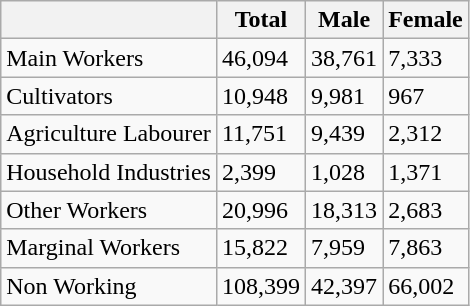<table class="wikitable">
<tr>
<th></th>
<th>Total</th>
<th>Male</th>
<th>Female</th>
</tr>
<tr>
<td>Main Workers</td>
<td>46,094</td>
<td>38,761</td>
<td>7,333</td>
</tr>
<tr>
<td>Cultivators</td>
<td>10,948</td>
<td>9,981</td>
<td>967</td>
</tr>
<tr>
<td>Agriculture Labourer</td>
<td>11,751</td>
<td>9,439</td>
<td>2,312</td>
</tr>
<tr>
<td>Household Industries</td>
<td>2,399</td>
<td>1,028</td>
<td>1,371</td>
</tr>
<tr>
<td>Other Workers</td>
<td>20,996</td>
<td>18,313</td>
<td>2,683</td>
</tr>
<tr>
<td>Marginal Workers</td>
<td>15,822</td>
<td>7,959</td>
<td>7,863</td>
</tr>
<tr>
<td>Non Working</td>
<td>108,399</td>
<td>42,397</td>
<td>66,002</td>
</tr>
</table>
